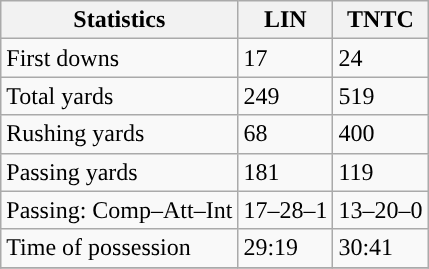<table class="wikitable" style="float: left;">
<tr>
<th>Statistics</th>
<th>LIN</th>
<th>TNTC</th>
</tr>
<tr>
<td>First downs</td>
<td>17</td>
<td>24</td>
</tr>
<tr>
<td>Total yards</td>
<td>249</td>
<td>519</td>
</tr>
<tr>
<td>Rushing yards</td>
<td>68</td>
<td>400</td>
</tr>
<tr>
<td>Passing yards</td>
<td>181</td>
<td>119</td>
</tr>
<tr>
<td>Passing: Comp–Att–Int</td>
<td>17–28–1</td>
<td>13–20–0</td>
</tr>
<tr>
<td>Time of possession</td>
<td>29:19</td>
<td>30:41</td>
</tr>
<tr>
</tr>
</table>
